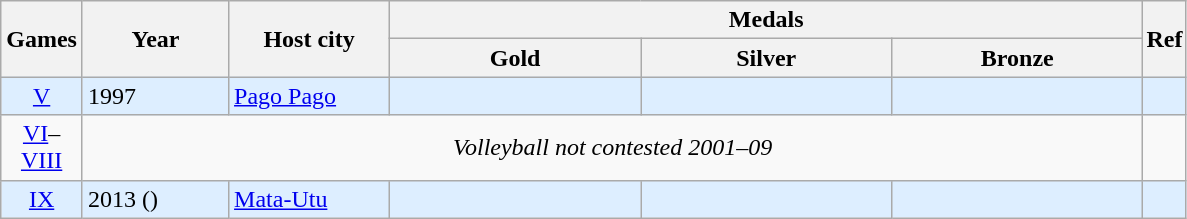<table class=wikitable style="text-align:left">
<tr>
<th rowspan="2" width=25>Games</th>
<th rowspan="2" width=90>Year</th>
<th rowspan="2" width=100>Host city </th>
<th colspan="3">Medals</th>
<th rowspan="2" style="padding:2px;">Ref</th>
</tr>
<tr>
<th width=160>Gold</th>
<th width=160>Silver</th>
<th width=160>Bronze </th>
</tr>
<tr bgcolor=#ddeeff>
<td align=center><a href='#'>V</a></td>
<td>1997 </td>
<td><a href='#'>Pago Pago</a> </td>
<td></td>
<td></td>
<td></td>
<td align=center style="padding:2px;"></td>
</tr>
<tr>
<td align=center><a href='#'>VI</a>–<a href='#'>VIII</a></td>
<td colspan="5" align= center><em>Volleyball not contested 2001–09</em></td>
<td align=center></td>
</tr>
<tr bgcolor=#ddeeff>
<td align=center><a href='#'>IX</a></td>
<td>2013 ()</td>
<td><a href='#'>Mata-Utu</a> </td>
<td></td>
<td></td>
<td></td>
<td align=center><br></td>
</tr>
</table>
